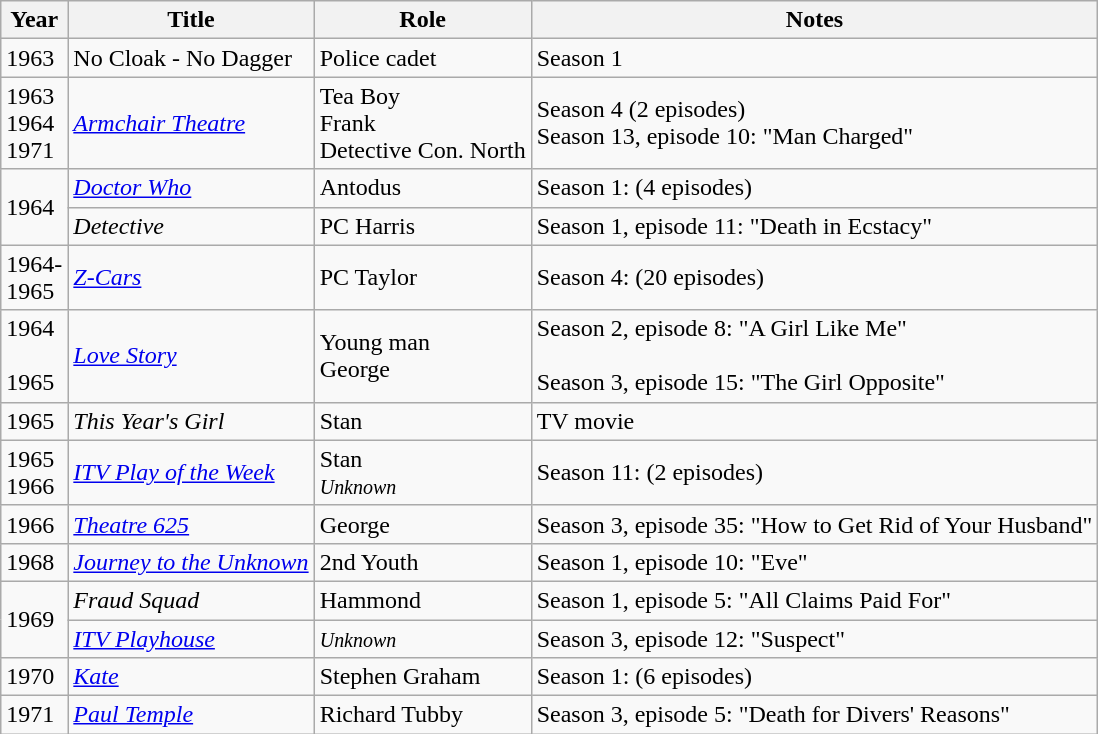<table class="wikitable sortable jquery-tablesorter">
<tr>
<th>Year</th>
<th>Title</th>
<th>Role</th>
<th>Notes</th>
</tr>
<tr>
<td>1963</td>
<td>No Cloak - No Dagger</td>
<td>Police cadet</td>
<td>Season 1</td>
</tr>
<tr>
<td>1963<br>1964<br>1971</td>
<td><em><a href='#'>Armchair Theatre</a></em></td>
<td>Tea Boy<br>Frank<br>Detective Con. North</td>
<td>Season 4 (2 episodes)<br>Season 13, episode 10: "Man Charged"</td>
</tr>
<tr>
<td rowspan="2">1964</td>
<td><em><a href='#'>Doctor Who</a></em></td>
<td>Antodus</td>
<td>Season 1: (4 episodes)</td>
</tr>
<tr>
<td><em>Detective</em></td>
<td>PC Harris</td>
<td>Season 1, episode 11: "Death in Ecstacy"</td>
</tr>
<tr>
<td>1964-<br>1965</td>
<td><em><a href='#'>Z-Cars</a></em></td>
<td>PC Taylor</td>
<td>Season 4: (20 episodes)</td>
</tr>
<tr>
<td>1964<br><br>1965</td>
<td><em><a href='#'>Love Story</a></em></td>
<td>Young man<br>George</td>
<td>Season 2, episode 8: "A Girl Like Me"<br><br>Season 3, episode 15: "The Girl Opposite"</td>
</tr>
<tr>
<td>1965</td>
<td><em>This Year's Girl</em></td>
<td>Stan</td>
<td>TV movie</td>
</tr>
<tr>
<td>1965<br>1966</td>
<td><em><a href='#'>ITV Play of the Week</a></em></td>
<td>Stan<br><small><em>Unknown</em></small></td>
<td>Season 11: (2 episodes)</td>
</tr>
<tr>
<td>1966</td>
<td><em><a href='#'>Theatre 625</a></em></td>
<td>George</td>
<td>Season 3, episode 35: "How to Get Rid of Your Husband"</td>
</tr>
<tr>
<td>1968</td>
<td><em><a href='#'>Journey to the Unknown</a></em></td>
<td>2nd Youth</td>
<td>Season 1, episode 10: "Eve"</td>
</tr>
<tr>
<td rowspan="2">1969</td>
<td><em>Fraud Squad</em></td>
<td>Hammond</td>
<td>Season 1, episode 5: "All Claims Paid For"</td>
</tr>
<tr>
<td><em><a href='#'>ITV Playhouse</a></em></td>
<td><small><em>Unknown</em></small></td>
<td>Season 3, episode 12: "Suspect"</td>
</tr>
<tr>
<td>1970</td>
<td><em><a href='#'>Kate</a></em></td>
<td>Stephen Graham</td>
<td>Season 1: (6 episodes)</td>
</tr>
<tr>
<td>1971</td>
<td><em><a href='#'>Paul Temple</a></em></td>
<td>Richard Tubby</td>
<td>Season 3, episode 5: "Death for Divers' Reasons"</td>
</tr>
</table>
